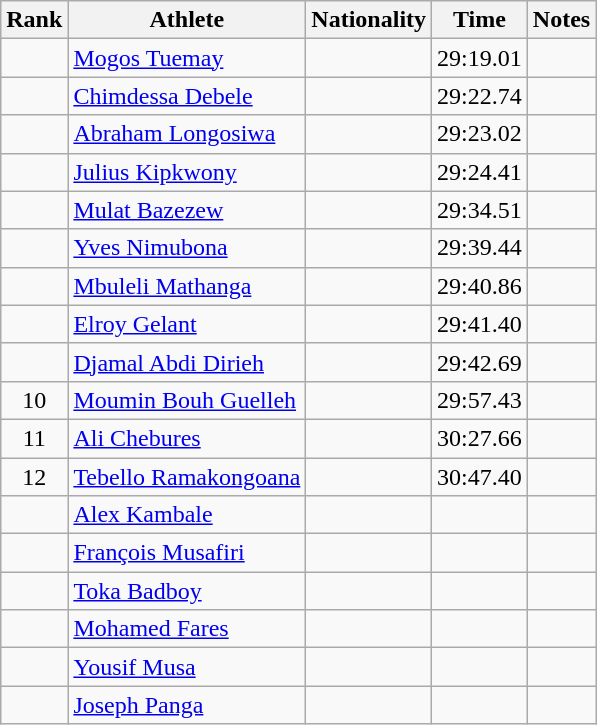<table class="wikitable sortable" style="text-align:center">
<tr>
<th>Rank</th>
<th>Athlete</th>
<th>Nationality</th>
<th>Time</th>
<th>Notes</th>
</tr>
<tr>
<td></td>
<td align="left"><a href='#'>Mogos Tuemay</a></td>
<td align=left></td>
<td>29:19.01</td>
<td></td>
</tr>
<tr>
<td></td>
<td align="left"><a href='#'>Chimdessa Debele</a></td>
<td align=left></td>
<td>29:22.74</td>
<td></td>
</tr>
<tr>
<td></td>
<td align="left"><a href='#'>Abraham Longosiwa</a></td>
<td align=left></td>
<td>29:23.02</td>
<td></td>
</tr>
<tr>
<td></td>
<td align="left"><a href='#'>Julius Kipkwony</a></td>
<td align=left></td>
<td>29:24.41</td>
<td></td>
</tr>
<tr>
<td></td>
<td align="left"><a href='#'>Mulat Bazezew</a></td>
<td align=left></td>
<td>29:34.51</td>
<td></td>
</tr>
<tr>
<td></td>
<td align="left"><a href='#'>Yves Nimubona</a></td>
<td align=left></td>
<td>29:39.44</td>
<td></td>
</tr>
<tr>
<td></td>
<td align="left"><a href='#'>Mbuleli Mathanga</a></td>
<td align=left></td>
<td>29:40.86</td>
<td></td>
</tr>
<tr>
<td></td>
<td align="left"><a href='#'>Elroy Gelant</a></td>
<td align=left></td>
<td>29:41.40</td>
<td></td>
</tr>
<tr>
<td></td>
<td align="left"><a href='#'>Djamal Abdi Dirieh</a></td>
<td align=left></td>
<td>29:42.69</td>
<td></td>
</tr>
<tr>
<td>10</td>
<td align="left"><a href='#'>Moumin Bouh Guelleh</a></td>
<td align=left></td>
<td>29:57.43</td>
<td></td>
</tr>
<tr>
<td>11</td>
<td align="left"><a href='#'>Ali Chebures</a></td>
<td align=left></td>
<td>30:27.66</td>
<td></td>
</tr>
<tr>
<td>12</td>
<td align="left"><a href='#'>Tebello Ramakongoana</a></td>
<td align=left></td>
<td>30:47.40</td>
<td></td>
</tr>
<tr>
<td></td>
<td align="left"><a href='#'>Alex Kambale</a></td>
<td align=left></td>
<td></td>
<td></td>
</tr>
<tr>
<td></td>
<td align="left"><a href='#'>François Musafiri</a></td>
<td align=left></td>
<td></td>
<td></td>
</tr>
<tr>
<td></td>
<td align="left"><a href='#'>Toka Badboy</a></td>
<td align=left></td>
<td></td>
<td></td>
</tr>
<tr>
<td></td>
<td align="left"><a href='#'>Mohamed Fares</a></td>
<td align=left></td>
<td></td>
<td></td>
</tr>
<tr>
<td></td>
<td align="left"><a href='#'>Yousif Musa</a></td>
<td align=left></td>
<td></td>
<td></td>
</tr>
<tr>
<td></td>
<td align="left"><a href='#'>Joseph Panga</a></td>
<td align=left></td>
<td></td>
<td></td>
</tr>
</table>
